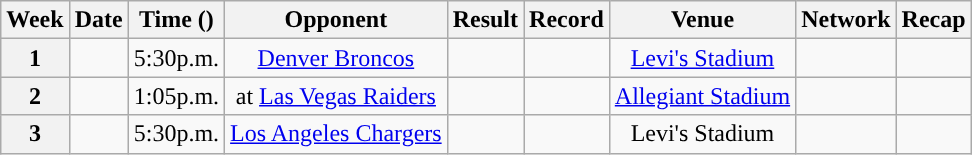<table class="wikitable" style="text-align:center">
<tr>
<th>Week</th>
<th>Date</th>
<th>Time (<a href='#'></a>)</th>
<th>Opponent</th>
<th>Result</th>
<th>Record</th>
<th>Venue</th>
<th>Network</th>
<th>Recap</th>
</tr>
<tr>
<th>1</th>
<td></td>
<td>5:30p.m.</td>
<td><a href='#'>Denver Broncos</a></td>
<td></td>
<td></td>
<td><a href='#'>Levi's Stadium</a></td>
<td></td>
<td></td>
</tr>
<tr>
<th>2</th>
<td></td>
<td>1:05p.m.</td>
<td>at <a href='#'>Las Vegas Raiders</a></td>
<td></td>
<td></td>
<td><a href='#'>Allegiant Stadium</a></td>
<td></td>
<td></td>
</tr>
<tr>
<th>3</th>
<td></td>
<td>5:30p.m.</td>
<td><a href='#'>Los Angeles Chargers</a></td>
<td></td>
<td></td>
<td>Levi's Stadium</td>
<td></td>
<td></td>
</tr>
</table>
